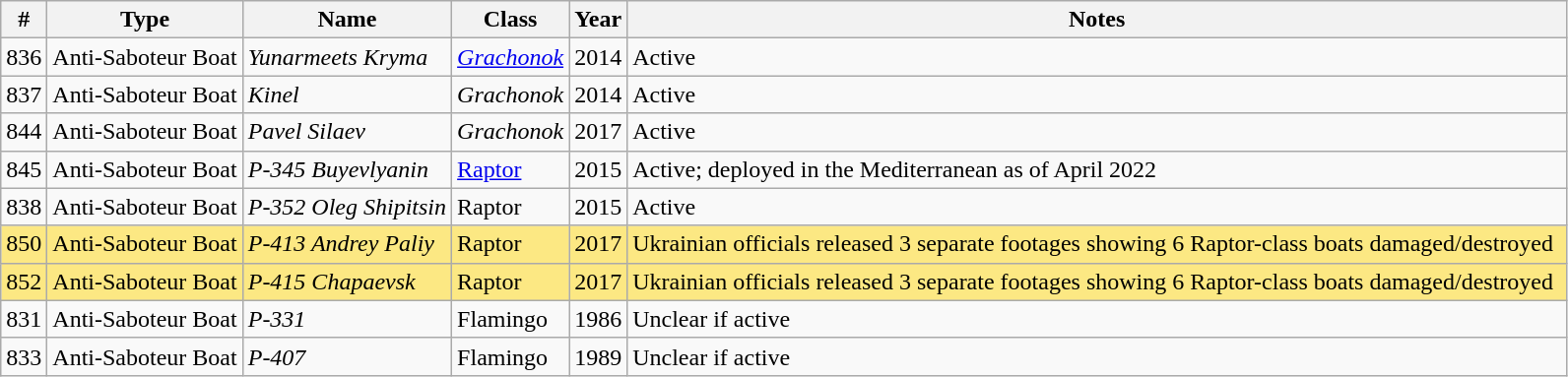<table class="wikitable">
<tr>
<th>#</th>
<th>Type</th>
<th>Name</th>
<th>Class</th>
<th>Year</th>
<th style="width:60%">Notes</th>
</tr>
<tr>
<td>836</td>
<td>Anti-Saboteur Boat</td>
<td><em>Yunarmeets Kryma</em></td>
<td><em><a href='#'>Grachonok</a></em></td>
<td>2014</td>
<td>Active</td>
</tr>
<tr>
<td>837</td>
<td>Anti-Saboteur Boat</td>
<td><em>Kinel</em></td>
<td><em>Grachonok</em></td>
<td>2014</td>
<td>Active</td>
</tr>
<tr>
<td>844</td>
<td>Anti-Saboteur Boat</td>
<td><em>Pavel Silaev</em></td>
<td><em>Grachonok</em></td>
<td>2017</td>
<td>Active</td>
</tr>
<tr>
<td>845</td>
<td>Anti-Saboteur Boat</td>
<td><em>P-345 Buyevlyanin</em></td>
<td><a href='#'>Raptor</a></td>
<td>2015</td>
<td>Active; deployed in the Mediterranean as of April 2022</td>
</tr>
<tr>
<td>838</td>
<td>Anti-Saboteur Boat</td>
<td><em>P-352 Oleg Shipitsin</em></td>
<td>Raptor</td>
<td>2015</td>
<td>Active</td>
</tr>
<tr style="background:#FCE883">
<td>850</td>
<td>Anti-Saboteur Boat</td>
<td><em>P-413 Andrey Paliy</em></td>
<td>Raptor</td>
<td>2017</td>
<td>Ukrainian officials released 3 separate footages showing 6 Raptor-class boats damaged/destroyed</td>
</tr>
<tr style="background:#FCE883">
<td>852</td>
<td>Anti-Saboteur Boat</td>
<td><em>P-415 Chapaevsk</em></td>
<td>Raptor</td>
<td>2017</td>
<td>Ukrainian officials released 3 separate footages showing 6 Raptor-class boats damaged/destroyed</td>
</tr>
<tr>
<td>831</td>
<td>Anti-Saboteur Boat</td>
<td><em>P-331</em></td>
<td>Flamingo</td>
<td>1986</td>
<td>Unclear if active</td>
</tr>
<tr>
<td>833</td>
<td>Anti-Saboteur Boat</td>
<td><em>P-407</em></td>
<td>Flamingo</td>
<td>1989</td>
<td>Unclear if active</td>
</tr>
</table>
